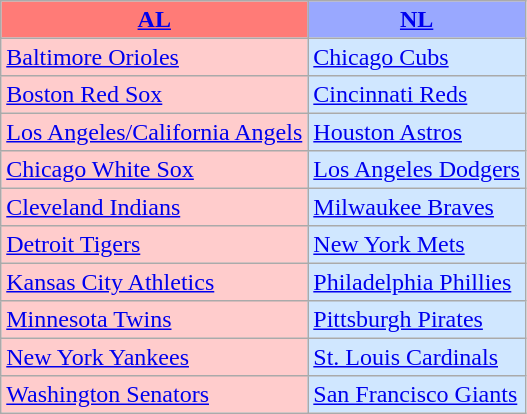<table class="wikitable" style="font-size:100%;line-height:1.1;">
<tr>
<th style="background-color: #FF7B77;"><a href='#'>AL</a></th>
<th style="background-color: #99A8FF;"><a href='#'>NL</a></th>
</tr>
<tr>
<td style="background-color: #FFCCCC;"><a href='#'>Baltimore Orioles</a></td>
<td style="background-color: #D0E7FF;"><a href='#'>Chicago Cubs</a></td>
</tr>
<tr>
<td style="background-color: #FFCCCC;"><a href='#'>Boston Red Sox</a></td>
<td style="background-color: #D0E7FF;"><a href='#'>Cincinnati Reds</a></td>
</tr>
<tr>
<td style="background-color: #FFCCCC;"><a href='#'>Los Angeles/California Angels</a></td>
<td style="background-color: #D0E7FF;"><a href='#'>Houston Astros</a></td>
</tr>
<tr>
<td style="background-color: #FFCCCC;"><a href='#'>Chicago White Sox</a></td>
<td style="background-color: #D0E7FF;"><a href='#'>Los Angeles Dodgers</a></td>
</tr>
<tr>
<td style="background-color: #FFCCCC;"><a href='#'>Cleveland Indians</a></td>
<td style="background-color: #D0E7FF;"><a href='#'>Milwaukee Braves</a></td>
</tr>
<tr>
<td style="background-color: #FFCCCC;"><a href='#'>Detroit Tigers</a></td>
<td style="background-color: #D0E7FF;"><a href='#'>New York Mets</a></td>
</tr>
<tr>
<td style="background-color: #FFCCCC;"><a href='#'>Kansas City Athletics</a></td>
<td style="background-color: #D0E7FF;"><a href='#'>Philadelphia Phillies</a></td>
</tr>
<tr>
<td style="background-color: #FFCCCC;"><a href='#'>Minnesota Twins</a></td>
<td style="background-color: #D0E7FF;"><a href='#'>Pittsburgh Pirates</a></td>
</tr>
<tr>
<td style="background-color: #FFCCCC;"><a href='#'>New York Yankees</a></td>
<td style="background-color: #D0E7FF;"><a href='#'>St. Louis Cardinals</a></td>
</tr>
<tr>
<td style="background-color: #FFCCCC;"><a href='#'>Washington Senators</a></td>
<td style="background-color: #D0E7FF;"><a href='#'>San Francisco Giants</a></td>
</tr>
</table>
